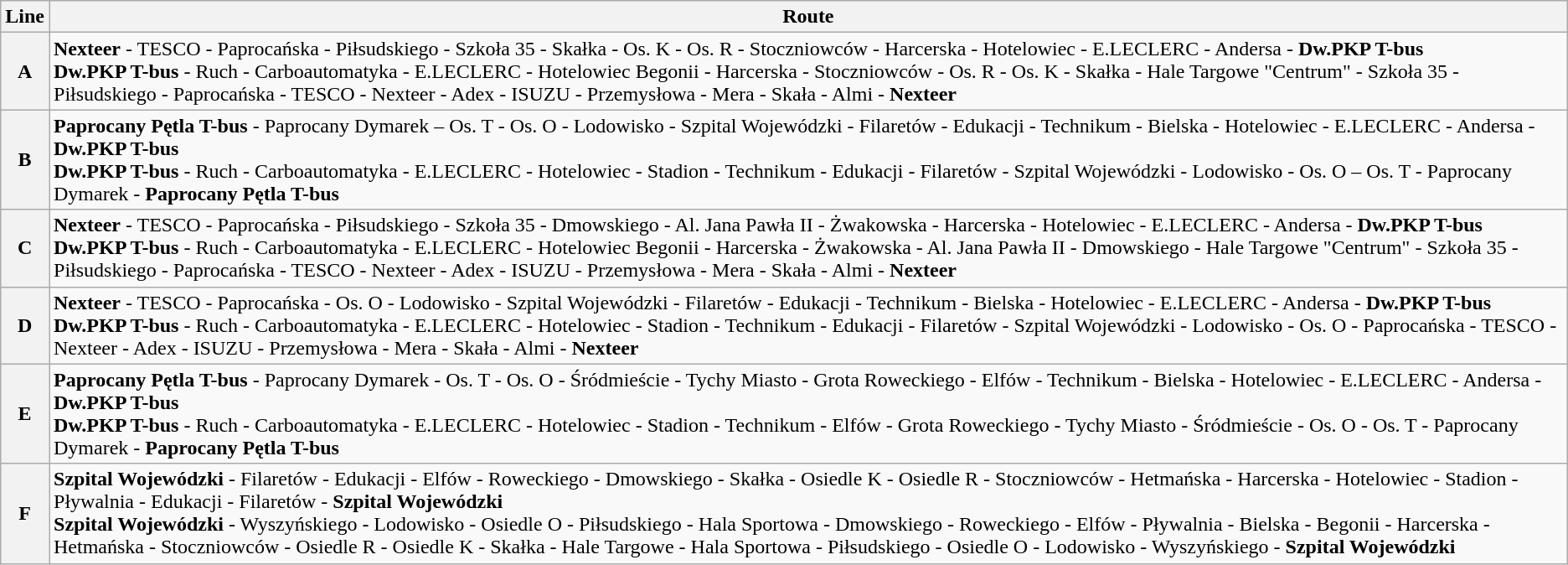<table class="wikitable">
<tr>
<th style="text-align:center">Line</th>
<th style="text-align:center">Route</th>
</tr>
<tr -->
<th style="text-align:center">A</th>
<td><strong>Nexteer</strong> - TESCO - Paprocańska - Piłsudskiego - Szkoła 35 - Skałka - Os. K - Os. R - Stoczniowców - Harcerska - Hotelowiec - E.LECLERC - Andersa - <strong>Dw.PKP T-bus</strong><br><strong>Dw.PKP T-bus</strong> - Ruch - Carboautomatyka - E.LECLERC - Hotelowiec Begonii - Harcerska - Stoczniowców - Os. R - Os. K - Skałka - Hale Targowe "Centrum" - Szkoła 35 - Piłsudskiego - Paprocańska - TESCO - Nexteer - Adex - ISUZU - Przemysłowa - Mera - Skała - Almi - <strong>Nexteer</strong></td>
</tr>
<tr -->
<th style="text-align:center">B</th>
<td><strong>Paprocany Pętla T-bus</strong> - Paprocany Dymarek – Os. T - Os. O - Lodowisko - Szpital Wojewódzki - Filaretów - Edukacji - Technikum - Bielska - Hotelowiec - E.LECLERC - Andersa - <strong>Dw.PKP T-bus</strong><br><strong>Dw.PKP T-bus</strong> - Ruch - Carboautomatyka - E.LECLERC - Hotelowiec - Stadion - Technikum - Edukacji - Filaretów - Szpital Wojewódzki - Lodowisko - Os. O – Os. T - Paprocany Dymarek - <strong>Paprocany Pętla T-bus</strong></td>
</tr>
<tr -->
<th style="text-align:center">C</th>
<td><strong>Nexteer</strong> - TESCO - Paprocańska - Piłsudskiego - Szkoła 35 - Dmowskiego - Al. Jana Pawła II - Żwakowska - Harcerska - Hotelowiec - E.LECLERC - Andersa - <strong>Dw.PKP T-bus</strong><br><strong>Dw.PKP T-bus</strong> - Ruch - Carboautomatyka - E.LECLERC - Hotelowiec Begonii - Harcerska - Żwakowska - Al. Jana Pawła II - Dmowskiego - Hale Targowe "Centrum" - Szkoła 35 - Piłsudskiego - Paprocańska - TESCO - Nexteer - Adex - ISUZU - Przemysłowa - Mera - Skała - Almi - <strong>Nexteer</strong></td>
</tr>
<tr -->
<th style="text-align:center">D</th>
<td><strong>Nexteer</strong> - TESCO - Paprocańska - Os. O - Lodowisko - Szpital Wojewódzki - Filaretów - Edukacji - Technikum - Bielska - Hotelowiec - E.LECLERC - Andersa - <strong>Dw.PKP T-bus</strong><br><strong>Dw.PKP T-bus</strong> - Ruch - Carboautomatyka - E.LECLERC - Hotelowiec - Stadion - Technikum - Edukacji - Filaretów - Szpital Wojewódzki - Lodowisko - Os. O - Paprocańska - TESCO - Nexteer - Adex - ISUZU - Przemysłowa - Mera - Skała - Almi - <strong>Nexteer</strong></td>
</tr>
<tr -->
<th style="text-align:center">E</th>
<td><strong>Paprocany Pętla T-bus</strong> - Paprocany Dymarek - Os. T - Os. O - Śródmieście - Tychy Miasto - Grota Roweckiego - Elfów - Technikum - Bielska - Hotelowiec - E.LECLERC - Andersa - <strong>Dw.PKP T-bus</strong><br><strong>Dw.PKP T-bus</strong> - Ruch - Carboautomatyka - E.LECLERC - Hotelowiec - Stadion - Technikum - Elfów - Grota Roweckiego - Tychy Miasto - Śródmieście - Os. O - Os. T - Paprocany Dymarek - <strong>Paprocany Pętla T-bus</strong></td>
</tr>
<tr>
<th>F</th>
<td><strong>Szpital Wojewódzki</strong> - Filaretów - Edukacji - Elfów - Roweckiego - Dmowskiego - Skałka - Osiedle K - Osiedle R - Stoczniowców - Hetmańska - Harcerska - Hotelowiec - Stadion - Pływalnia - Edukacji - Filaretów - <strong>Szpital Wojewódzki</strong><br><strong>Szpital Wojewódzki</strong> - Wyszyńskiego - Lodowisko - Osiedle O - Piłsudskiego - Hala Sportowa - Dmowskiego - Roweckiego - Elfów - Pływalnia - Bielska - Begonii - Harcerska - Hetmańska - Stoczniowców - Osiedle R - Osiedle K - Skałka - Hale Targowe - Hala Sportowa - Piłsudskiego - Osiedle O - Lodowisko - Wyszyńskiego - <strong>Szpital Wojewódzki</strong></td>
</tr>
</table>
